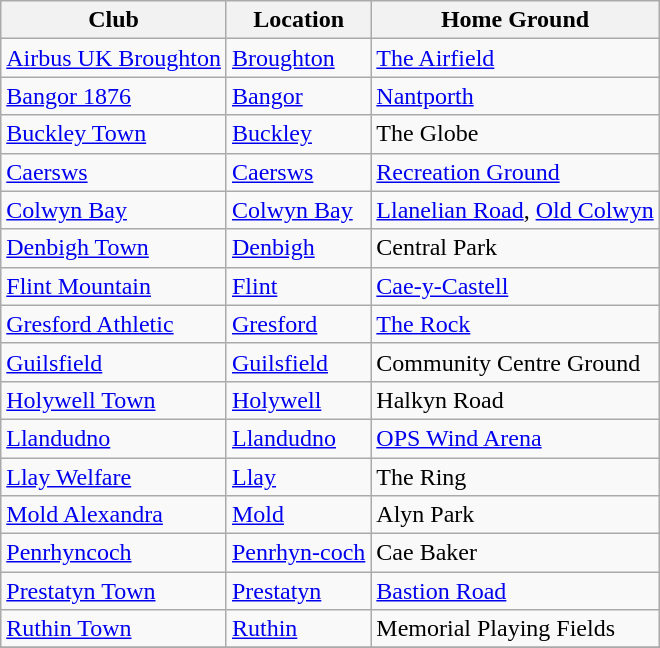<table class="wikitable" border="1">
<tr>
<th>Club</th>
<th>Location</th>
<th>Home Ground</th>
</tr>
<tr>
<td><a href='#'>Airbus UK Broughton</a></td>
<td><a href='#'>Broughton</a></td>
<td><a href='#'>The Airfield</a></td>
</tr>
<tr>
<td><a href='#'>Bangor 1876</a></td>
<td><a href='#'>Bangor</a></td>
<td><a href='#'>Nantporth</a></td>
</tr>
<tr>
<td><a href='#'>Buckley Town</a></td>
<td><a href='#'>Buckley</a></td>
<td>The Globe</td>
</tr>
<tr>
<td><a href='#'>Caersws</a></td>
<td><a href='#'>Caersws</a></td>
<td><a href='#'>Recreation Ground</a></td>
</tr>
<tr>
<td><a href='#'>Colwyn Bay</a></td>
<td><a href='#'>Colwyn Bay</a></td>
<td><a href='#'>Llanelian Road</a>, <a href='#'>Old Colwyn</a></td>
</tr>
<tr>
<td><a href='#'>Denbigh Town</a></td>
<td><a href='#'>Denbigh</a></td>
<td>Central Park</td>
</tr>
<tr>
<td><a href='#'>Flint Mountain</a></td>
<td><a href='#'>Flint</a></td>
<td><a href='#'>Cae-y-Castell</a></td>
</tr>
<tr>
<td><a href='#'>Gresford Athletic</a></td>
<td><a href='#'>Gresford</a></td>
<td><a href='#'>The Rock</a></td>
</tr>
<tr>
<td><a href='#'>Guilsfield</a></td>
<td><a href='#'>Guilsfield</a></td>
<td>Community Centre Ground</td>
</tr>
<tr>
<td><a href='#'>Holywell Town</a></td>
<td><a href='#'>Holywell</a></td>
<td>Halkyn Road</td>
</tr>
<tr>
<td><a href='#'>Llandudno</a></td>
<td><a href='#'>Llandudno</a></td>
<td><a href='#'>OPS Wind Arena</a></td>
</tr>
<tr>
<td><a href='#'>Llay Welfare</a></td>
<td><a href='#'>Llay</a></td>
<td>The Ring</td>
</tr>
<tr>
<td><a href='#'>Mold Alexandra</a></td>
<td><a href='#'>Mold</a></td>
<td>Alyn Park</td>
</tr>
<tr>
<td><a href='#'>Penrhyncoch</a></td>
<td><a href='#'>Penrhyn-coch</a></td>
<td>Cae Baker</td>
</tr>
<tr>
<td><a href='#'>Prestatyn Town</a></td>
<td><a href='#'>Prestatyn</a></td>
<td><a href='#'>Bastion Road</a></td>
</tr>
<tr>
<td><a href='#'>Ruthin Town</a></td>
<td><a href='#'>Ruthin</a></td>
<td>Memorial Playing Fields</td>
</tr>
<tr>
</tr>
</table>
